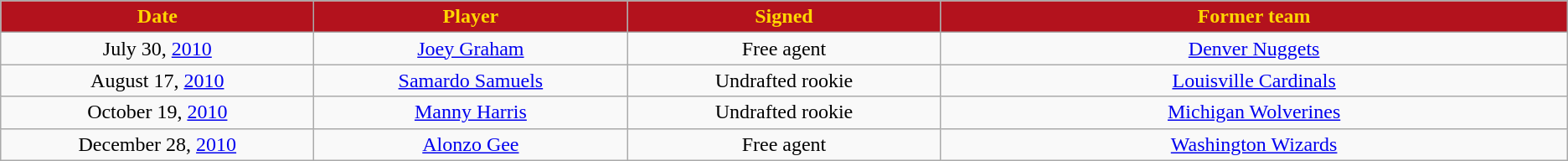<table class="wikitable sortable sortable">
<tr>
<th style="background:#B3121D; color:gold" width="10%">Date</th>
<th style="background:#B3121D; color:gold" width="10%">Player</th>
<th style="background:#B3121D; color:gold" width="10%">Signed</th>
<th style="background:#B3121D; color:gold" width="20%">Former team</th>
</tr>
<tr style="text-align: center">
<td>July 30, <a href='#'>2010</a></td>
<td><a href='#'>Joey Graham</a></td>
<td>Free agent</td>
<td><a href='#'>Denver Nuggets</a></td>
</tr>
<tr style="text-align: center">
<td>August 17, <a href='#'>2010</a></td>
<td><a href='#'>Samardo Samuels</a></td>
<td>Undrafted rookie</td>
<td><a href='#'>Louisville Cardinals</a></td>
</tr>
<tr style="text-align: center">
<td>October 19, <a href='#'>2010</a></td>
<td><a href='#'>Manny Harris</a></td>
<td>Undrafted rookie</td>
<td><a href='#'>Michigan Wolverines</a></td>
</tr>
<tr style="text-align: center">
<td>December 28, <a href='#'>2010</a></td>
<td><a href='#'>Alonzo Gee</a></td>
<td>Free agent</td>
<td><a href='#'>Washington Wizards</a></td>
</tr>
</table>
